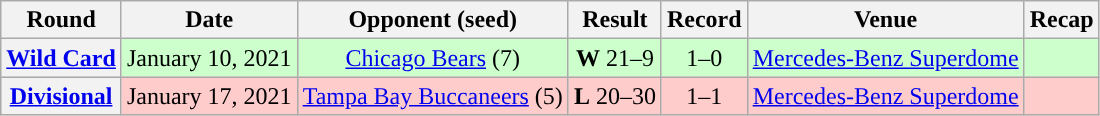<table class="wikitable" style="text-align:center">
<tr>
<th>Round</th>
<th>Date</th>
<th>Opponent (seed)</th>
<th>Result</th>
<th>Record</th>
<th>Venue</th>
<th>Recap</th>
</tr>
<tr style="background:#cfc">
<th><a href='#'>Wild Card</a></th>
<td>January 10, 2021</td>
<td><a href='#'>Chicago Bears</a> (7)</td>
<td><strong>W</strong> 21–9</td>
<td>1–0</td>
<td><a href='#'>Mercedes-Benz Superdome</a></td>
<td></td>
</tr>
<tr style="background:#fcc">
<th><a href='#'>Divisional</a></th>
<td>January 17, 2021</td>
<td><a href='#'>Tampa Bay Buccaneers</a> (5)</td>
<td><strong>L</strong> 20–30</td>
<td>1–1</td>
<td><a href='#'>Mercedes-Benz Superdome</a></td>
<td></td>
</tr>
</table>
